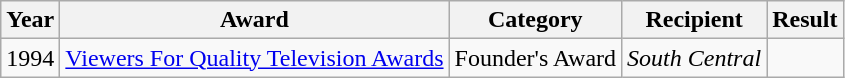<table class="wikitable">
<tr>
<th>Year</th>
<th>Award</th>
<th>Category</th>
<th>Recipient</th>
<th>Result</th>
</tr>
<tr>
<td>1994</td>
<td><a href='#'>Viewers For Quality Television Awards</a></td>
<td>Founder's Award</td>
<td><em>South Central</em></td>
<td></td>
</tr>
</table>
